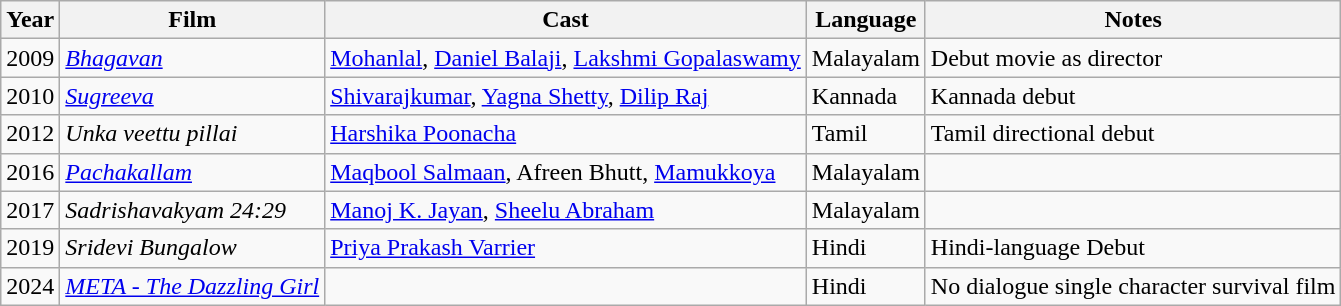<table class="wikitable sortable">
<tr>
<th>Year</th>
<th>Film</th>
<th>Cast</th>
<th>Language</th>
<th class="unsortable">Notes</th>
</tr>
<tr>
<td>2009</td>
<td><em><a href='#'>Bhagavan</a></em></td>
<td><a href='#'>Mohanlal</a>, <a href='#'>Daniel Balaji</a>, <a href='#'>Lakshmi Gopalaswamy</a></td>
<td>Malayalam</td>
<td>Debut movie as director</td>
</tr>
<tr>
<td>2010</td>
<td><em><a href='#'>Sugreeva</a></em></td>
<td><a href='#'>Shivarajkumar</a>, <a href='#'>Yagna Shetty</a>, <a href='#'>Dilip Raj</a></td>
<td>Kannada</td>
<td>Kannada debut</td>
</tr>
<tr>
<td>2012</td>
<td><em>Unka veettu pillai</em></td>
<td><a href='#'>Harshika Poonacha</a></td>
<td>Tamil</td>
<td>Tamil directional debut</td>
</tr>
<tr>
<td>2016</td>
<td><em><a href='#'>Pachakallam</a></em></td>
<td><a href='#'>Maqbool Salmaan</a>, Afreen Bhutt, <a href='#'>Mamukkoya</a></td>
<td>Malayalam</td>
<td></td>
</tr>
<tr>
<td>2017</td>
<td><em>Sadrishavakyam 24:29</em></td>
<td><a href='#'>Manoj K. Jayan</a>, <a href='#'>Sheelu Abraham</a></td>
<td>Malayalam</td>
<td></td>
</tr>
<tr>
<td>2019</td>
<td><em>Sridevi Bungalow</em></td>
<td><a href='#'>Priya Prakash Varrier</a></td>
<td>Hindi</td>
<td>Hindi-language Debut</td>
</tr>
<tr>
<td>2024</td>
<td><em><a href='#'>META - The Dazzling Girl</a></em></td>
<td></td>
<td>Hindi</td>
<td>No dialogue single character survival film </td>
</tr>
</table>
